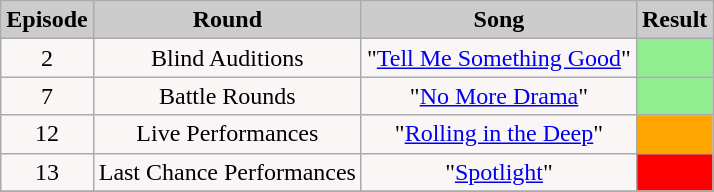<table class="wikitable">
<tr style="text-align: center; background:#ccc;">
<td rowspan="1"><strong>Episode</strong></td>
<td rowspan="1"><strong>Round</strong></td>
<td colspan="1"><strong>Song</strong></td>
<td rowspan="1"><strong>Result</strong></td>
</tr>
<tr>
<td style="text-align: center; background:#faf6f6;">2</td>
<td style="text-align: center; background:#faf6f6;">Blind Auditions</td>
<td style="text-align: center; background:#faf6f6;">"<a href='#'>Tell Me Something Good</a>"</td>
<td bgcolor="lightgreen"></td>
</tr>
<tr style="text-align: center; background:#faf6f6;">
<td>7</td>
<td>Battle Rounds</td>
<td>"<a href='#'>No More Drama</a>"</td>
<td bgcolor="lightgreen"></td>
</tr>
<tr>
<td style="text-align: center; background:#faf6f6;">12</td>
<td style="text-align: center; background:#faf6f6;">Live Performances</td>
<td style="text-align: center; background:#faf6f6;">"<a href='#'>Rolling in the Deep</a>"</td>
<td bgcolor="orange"></td>
</tr>
<tr style="text-align: center; background:#faf6f6;">
<td>13</td>
<td>Last Chance Performances</td>
<td>"<a href='#'>Spotlight</a>"</td>
<td bgcolor="red"></td>
</tr>
<tr>
</tr>
</table>
